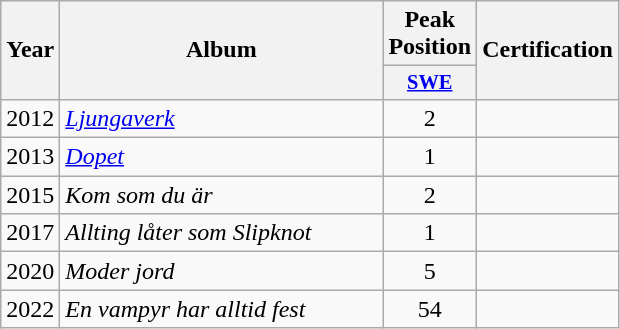<table class="wikitable plainrowheaders" style="text-align:center;">
<tr>
<th scope="col" rowspan="2">Year</th>
<th scope="col" rowspan="2" style="width:13em;">Album</th>
<th scope="col">Peak Position</th>
<th scope="col" rowspan="2">Certification</th>
</tr>
<tr>
<th scope="col" style="width:3em;font-size:85%;"><a href='#'>SWE</a><br></th>
</tr>
<tr>
<td>2012</td>
<td style="text-align:left;"><em><a href='#'>Ljungaverk</a></em></td>
<td>2</td>
<td></td>
</tr>
<tr>
<td>2013</td>
<td style="text-align:left;"><em><a href='#'>Dopet</a></em></td>
<td>1</td>
<td></td>
</tr>
<tr>
<td>2015</td>
<td style="text-align:left;"><em>Kom som du är</em></td>
<td>2</td>
<td></td>
</tr>
<tr>
<td>2017</td>
<td style="text-align:left;"><em>Allting låter som Slipknot</em></td>
<td>1<br></td>
<td></td>
</tr>
<tr>
<td>2020</td>
<td style="text-align:left;"><em>Moder jord</em></td>
<td>5<br></td>
<td></td>
</tr>
<tr>
<td>2022</td>
<td style="text-align:left;"><em>En vampyr har alltid fest</em></td>
<td>54<br></td>
<td></td>
</tr>
</table>
